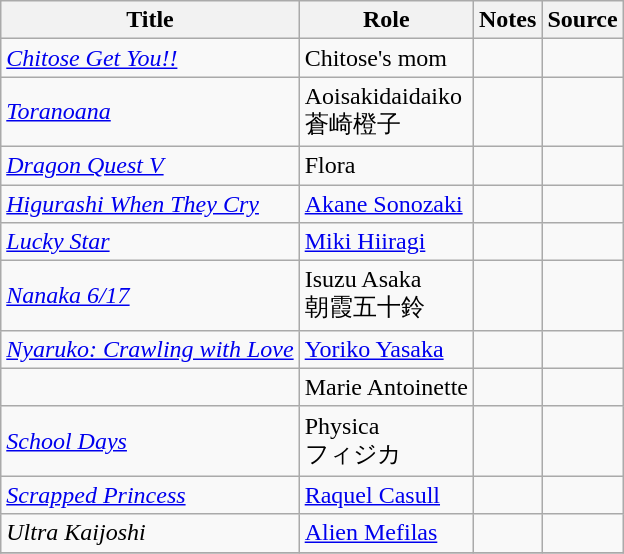<table class="wikitable sortable plainrowheaders">
<tr>
<th>Title</th>
<th>Role</th>
<th class="unsortable">Notes</th>
<th class="unsortable">Source</th>
</tr>
<tr>
<td><em><a href='#'>Chitose Get You!!</a></em></td>
<td>Chitose's mom</td>
<td></td>
<td></td>
</tr>
<tr>
<td><em><a href='#'>Toranoana</a></em></td>
<td>Aoisakidaidaiko<br>蒼崎橙子</td>
<td></td>
<td></td>
</tr>
<tr>
<td><em><a href='#'>Dragon Quest V</a></em></td>
<td>Flora</td>
<td></td>
<td></td>
</tr>
<tr>
<td><em><a href='#'>Higurashi When They Cry</a></em></td>
<td><a href='#'>Akane Sonozaki</a></td>
<td></td>
<td></td>
</tr>
<tr>
<td><em><a href='#'>Lucky Star</a></em></td>
<td><a href='#'>Miki Hiiragi</a></td>
<td></td>
<td></td>
</tr>
<tr>
<td><em><a href='#'>Nanaka 6/17</a></em></td>
<td>Isuzu Asaka<br>朝霞五十鈴</td>
<td></td>
<td></td>
</tr>
<tr>
<td><em><a href='#'>Nyaruko: Crawling with Love</a></em></td>
<td><a href='#'>Yoriko Yasaka</a></td>
<td></td>
<td></td>
</tr>
<tr>
<td><em></em></td>
<td>Marie Antoinette</td>
<td></td>
<td></td>
</tr>
<tr>
<td><em><a href='#'>School Days</a></em></td>
<td>Physica<br>フィジカ</td>
<td></td>
<td></td>
</tr>
<tr>
<td><em><a href='#'>Scrapped Princess</a></em></td>
<td><a href='#'>Raquel Casull</a></td>
<td></td>
<td></td>
</tr>
<tr>
<td><em>Ultra Kaijoshi</em></td>
<td><a href='#'>Alien Mefilas</a></td>
<td></td>
<td></td>
</tr>
<tr>
</tr>
</table>
